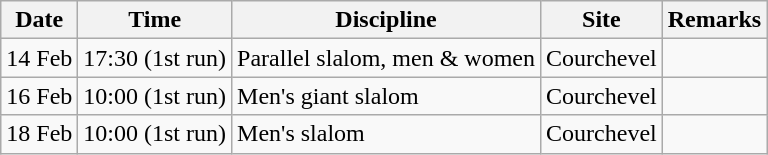<table class="wikitable">
<tr>
<th>Date</th>
<th>Time</th>
<th>Discipline</th>
<th>Site</th>
<th>Remarks</th>
</tr>
<tr>
<td>14 Feb</td>
<td>17:30 (1st run)</td>
<td>Parallel slalom, men & women</td>
<td>Courchevel</td>
<td></td>
</tr>
<tr>
<td>16 Feb</td>
<td>10:00 (1st run)</td>
<td>Men's giant slalom</td>
<td>Courchevel</td>
<td></td>
</tr>
<tr>
<td>18 Feb</td>
<td>10:00 (1st run)</td>
<td>Men's slalom</td>
<td>Courchevel</td>
<td></td>
</tr>
</table>
